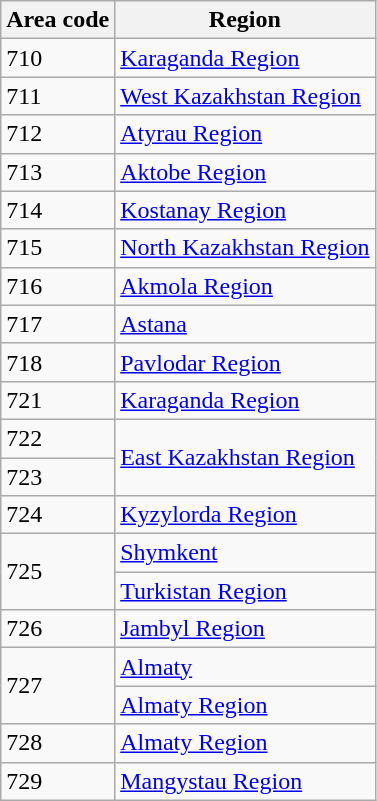<table class="wikitable">
<tr>
<th>Area code</th>
<th>Region</th>
</tr>
<tr>
<td>710</td>
<td><a href='#'>Karaganda Region</a></td>
</tr>
<tr>
<td>711</td>
<td><a href='#'>West Kazakhstan Region</a></td>
</tr>
<tr>
<td>712</td>
<td><a href='#'>Atyrau Region</a></td>
</tr>
<tr>
<td>713</td>
<td><a href='#'>Aktobe Region</a></td>
</tr>
<tr>
<td>714</td>
<td><a href='#'>Kostanay Region</a></td>
</tr>
<tr>
<td>715</td>
<td><a href='#'>North Kazakhstan Region</a></td>
</tr>
<tr>
<td>716</td>
<td><a href='#'>Akmola Region</a></td>
</tr>
<tr>
<td>717</td>
<td><a href='#'>Astana</a></td>
</tr>
<tr>
<td>718</td>
<td><a href='#'>Pavlodar Region</a></td>
</tr>
<tr>
<td>721</td>
<td><a href='#'>Karaganda Region</a></td>
</tr>
<tr>
<td>722</td>
<td rowspan="2"><a href='#'>East Kazakhstan Region</a></td>
</tr>
<tr>
<td>723</td>
</tr>
<tr>
<td>724</td>
<td><a href='#'>Kyzylorda Region</a></td>
</tr>
<tr>
<td rowspan="2">725</td>
<td><a href='#'>Shymkent</a></td>
</tr>
<tr>
<td><a href='#'>Turkistan Region</a></td>
</tr>
<tr>
<td>726</td>
<td><a href='#'>Jambyl Region</a></td>
</tr>
<tr>
<td rowspan="2">727</td>
<td><a href='#'>Almaty</a></td>
</tr>
<tr>
<td><a href='#'>Almaty Region</a></td>
</tr>
<tr>
<td>728</td>
<td><a href='#'>Almaty Region</a></td>
</tr>
<tr>
<td>729</td>
<td><a href='#'>Mangystau Region</a></td>
</tr>
</table>
